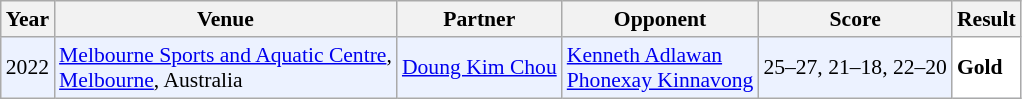<table class="sortable wikitable" style="font-size: 90%;">
<tr>
<th>Year</th>
<th>Venue</th>
<th>Partner</th>
<th>Opponent</th>
<th>Score</th>
<th>Result</th>
</tr>
<tr style="background:#ECF2FF">
<td align="center">2022</td>
<td align="left"><a href='#'>Melbourne Sports and Aquatic Centre</a>,<br><a href='#'>Melbourne</a>, Australia</td>
<td align="left"> <a href='#'>Doung Kim Chou</a></td>
<td align="left"> <a href='#'>Kenneth Adlawan</a><br> <a href='#'>Phonexay Kinnavong</a></td>
<td align="left">25–27, 21–18, 22–20</td>
<td style="text-align:left; background:white"> <strong>Gold</strong></td>
</tr>
</table>
